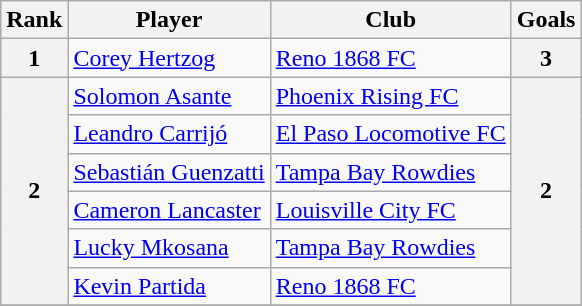<table class="wikitable" style="text-align:left">
<tr>
<th>Rank</th>
<th>Player</th>
<th>Club</th>
<th>Goals</th>
</tr>
<tr>
<th>1</th>
<td> <a href='#'>Corey Hertzog</a></td>
<td><a href='#'>Reno 1868 FC</a></td>
<th>3</th>
</tr>
<tr>
<th rowspan=6>2</th>
<td> <a href='#'>Solomon Asante</a></td>
<td><a href='#'>Phoenix Rising FC</a></td>
<th rowspan=6>2</th>
</tr>
<tr>
<td> <a href='#'>Leandro Carrijó</a></td>
<td><a href='#'>El Paso Locomotive FC</a></td>
</tr>
<tr>
<td> <a href='#'>Sebastián Guenzatti</a></td>
<td><a href='#'>Tampa Bay Rowdies</a></td>
</tr>
<tr>
<td> <a href='#'>Cameron Lancaster</a></td>
<td><a href='#'>Louisville City FC</a></td>
</tr>
<tr>
<td> <a href='#'>Lucky Mkosana</a></td>
<td><a href='#'>Tampa Bay Rowdies</a></td>
</tr>
<tr>
<td> <a href='#'>Kevin Partida</a></td>
<td><a href='#'>Reno 1868 FC</a></td>
</tr>
<tr>
</tr>
</table>
